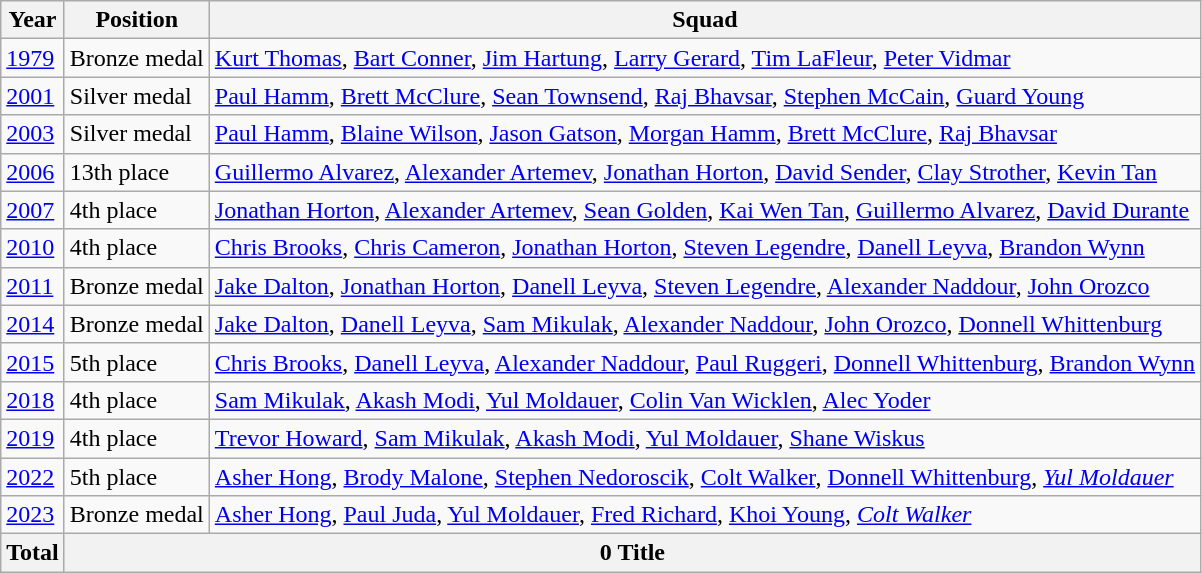<table class="wikitable" style="text-align: center;">
<tr>
<th>Year</th>
<th>Position</th>
<th>Squad</th>
</tr>
<tr style="text-align:left;">
<td><a href='#'>1979</a></td>
<td> Bronze medal</td>
<td><a href='#'>Kurt Thomas</a>, <a href='#'>Bart Conner</a>, <a href='#'>Jim Hartung</a>, <a href='#'>Larry Gerard</a>, <a href='#'>Tim LaFleur</a>, <a href='#'>Peter Vidmar</a></td>
</tr>
<tr style="text-align:left;">
<td><a href='#'>2001</a></td>
<td> Silver medal</td>
<td><a href='#'>Paul Hamm</a>, <a href='#'>Brett McClure</a>, <a href='#'>Sean Townsend</a>, <a href='#'>Raj Bhavsar</a>, <a href='#'>Stephen McCain</a>, <a href='#'>Guard Young</a></td>
</tr>
<tr style="text-align:left;">
<td><a href='#'>2003</a></td>
<td> Silver medal</td>
<td><a href='#'>Paul Hamm</a>, <a href='#'>Blaine Wilson</a>, <a href='#'>Jason Gatson</a>, <a href='#'>Morgan Hamm</a>, <a href='#'>Brett McClure</a>, <a href='#'>Raj Bhavsar</a></td>
</tr>
<tr style="text-align:left;">
<td><a href='#'>2006</a></td>
<td>13th place</td>
<td><a href='#'>Guillermo Alvarez</a>, <a href='#'>Alexander Artemev</a>, <a href='#'>Jonathan Horton</a>, <a href='#'>David Sender</a>, <a href='#'>Clay Strother</a>, <a href='#'>Kevin Tan</a></td>
</tr>
<tr style="text-align:left;">
<td><a href='#'>2007</a></td>
<td>4th place</td>
<td><a href='#'>Jonathan Horton</a>, <a href='#'>Alexander Artemev</a>, <a href='#'>Sean Golden</a>, <a href='#'>Kai Wen Tan</a>, <a href='#'>Guillermo Alvarez</a>, <a href='#'>David Durante</a></td>
</tr>
<tr style="text-align:left;">
<td><a href='#'>2010</a></td>
<td>4th place</td>
<td><a href='#'>Chris Brooks</a>, <a href='#'>Chris Cameron</a>, <a href='#'>Jonathan Horton</a>, <a href='#'>Steven Legendre</a>, <a href='#'>Danell Leyva</a>, <a href='#'>Brandon Wynn</a></td>
</tr>
<tr style="text-align:left;">
<td><a href='#'>2011</a></td>
<td> Bronze medal</td>
<td><a href='#'>Jake Dalton</a>, <a href='#'>Jonathan Horton</a>, <a href='#'>Danell Leyva</a>, <a href='#'>Steven Legendre</a>, <a href='#'>Alexander Naddour</a>, <a href='#'>John Orozco</a></td>
</tr>
<tr style="text-align:left;">
<td><a href='#'>2014</a></td>
<td> Bronze medal</td>
<td><a href='#'>Jake Dalton</a>, <a href='#'>Danell Leyva</a>, <a href='#'>Sam Mikulak</a>, <a href='#'>Alexander Naddour</a>, <a href='#'>John Orozco</a>, <a href='#'>Donnell Whittenburg</a></td>
</tr>
<tr style="text-align:left;">
<td><a href='#'>2015</a></td>
<td>5th place</td>
<td><a href='#'>Chris Brooks</a>, <a href='#'>Danell Leyva</a>, <a href='#'>Alexander Naddour</a>, <a href='#'>Paul Ruggeri</a>, <a href='#'>Donnell Whittenburg</a>, <a href='#'>Brandon Wynn</a></td>
</tr>
<tr style="text-align:left;">
<td><a href='#'>2018</a></td>
<td>4th place</td>
<td><a href='#'>Sam Mikulak</a>, <a href='#'>Akash Modi</a>, <a href='#'>Yul Moldauer</a>, <a href='#'>Colin Van Wicklen</a>, <a href='#'>Alec Yoder</a></td>
</tr>
<tr style="text-align:left;">
<td><a href='#'>2019</a></td>
<td>4th place</td>
<td><a href='#'>Trevor Howard</a>, <a href='#'>Sam Mikulak</a>, <a href='#'>Akash Modi</a>, <a href='#'>Yul Moldauer</a>, <a href='#'>Shane Wiskus</a></td>
</tr>
<tr style="text-align:left;">
<td><a href='#'>2022</a></td>
<td>5th place</td>
<td><a href='#'>Asher Hong</a>, <a href='#'>Brody Malone</a>, <a href='#'>Stephen Nedoroscik</a>, <a href='#'>Colt Walker</a>, <a href='#'>Donnell Whittenburg</a>, <em><a href='#'>Yul Moldauer</a></em></td>
</tr>
<tr style="text-align:left;">
<td><a href='#'>2023</a></td>
<td> Bronze medal</td>
<td><a href='#'>Asher Hong</a>, <a href='#'>Paul Juda</a>, <a href='#'>Yul Moldauer</a>, <a href='#'>Fred Richard</a>, <a href='#'>Khoi Young</a>, <em><a href='#'>Colt Walker</a></em></td>
</tr>
<tr>
<th>Total</th>
<th colspan="2">0 Title</th>
</tr>
</table>
